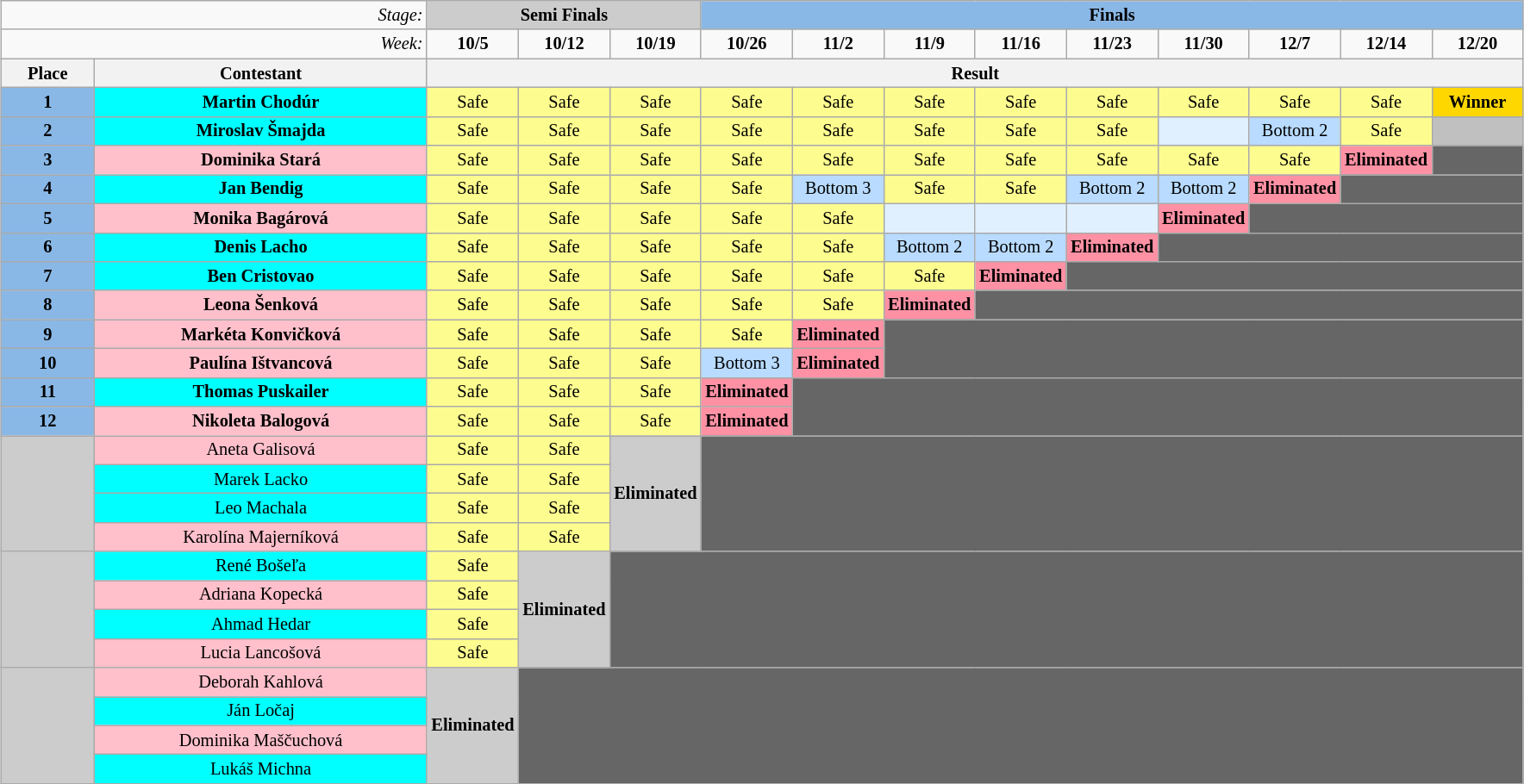<table class="wikitable" style="margin:1em auto; text-align:center; font-size:85%">
<tr>
<td colspan="2" align="right"><em>Stage:</em></td>
<td colspan="3" bgcolor="#CCCCCC"><strong>Semi Finals</strong></td>
<td colspan="9" bgcolor="#8AB8E6"><strong>Finals</strong></td>
</tr>
<tr>
<td colspan="2" align="right"><em>Week:</em></td>
<td width=6%><strong>10/5</strong></td>
<td width=6%><strong>10/12</strong></td>
<td width=6%><strong>10/19 </strong></td>
<td width=6%><strong>10/26</strong></td>
<td width=6%><strong>11/2</strong></td>
<td width=6%><strong>11/9</strong></td>
<td width=6%><strong>11/16</strong></td>
<td width=6%><strong>11/23</strong></td>
<td width=6%><strong>11/30</strong></td>
<td width=6%><strong>12/7</strong></td>
<td width=6%><strong>12/14</strong></td>
<td width=6%><strong>12/20 </strong></td>
</tr>
<tr>
<th>Place</th>
<th>Contestant</th>
<th colspan="14" align="center">Result</th>
</tr>
<tr>
<td align="center"  bgcolor="#8ab8e6" rowspan="1"><strong>1</strong></td>
<td bgcolor="cyan"><strong>Martin Chodúr</strong></td>
<td style="background:#FDFC8F;">Safe</td>
<td style="background:#FDFC8F;">Safe</td>
<td style="background:#FDFC8F;">Safe</td>
<td style="background:#FDFC8F;">Safe</td>
<td style="background:#FDFC8F;">Safe</td>
<td style="background:#FDFC8F;">Safe</td>
<td style="background:#FDFC8F;">Safe</td>
<td style="background:#FDFC8F;">Safe</td>
<td style="background:#FDFC8F;">Safe</td>
<td style="background:#FDFC8F;">Safe</td>
<td style="background:#FDFC8F;">Safe</td>
<td style="background:gold;"><strong>Winner</strong></td>
</tr>
<tr>
<td align="center"  bgcolor="#8ab8e6" rowspan="1"><strong>2</strong></td>
<td bgcolor="cyan"><strong>Miroslav Šmajda</strong></td>
<td style="background:#FDFC8F;">Safe</td>
<td style="background:#FDFC8F;">Safe</td>
<td style="background:#FDFC8F;">Safe</td>
<td style="background:#FDFC8F;">Safe</td>
<td style="background:#FDFC8F;">Safe</td>
<td style="background:#FDFC8F;">Safe</td>
<td style="background:#FDFC8F;">Safe</td>
<td style="background:#FDFC8F;">Safe</td>
<td bgcolor="#E0F0FF"></td>
<td style="background:#b8dbff;">Bottom 2</td>
<td style="background:#FDFC8F;">Safe</td>
<td style="background:silver;"></td>
</tr>
<tr>
<td align="center"  bgcolor="#8ab8e6" rowspan="1"><strong>3</strong></td>
<td bgcolor="pink"><strong>Dominika Stará</strong></td>
<td style="background:#FDFC8F;">Safe</td>
<td style="background:#FDFC8F;">Safe</td>
<td style="background:#FDFC8F;">Safe</td>
<td style="background:#FDFC8F;">Safe</td>
<td style="background:#FDFC8F;">Safe</td>
<td style="background:#FDFC8F;">Safe</td>
<td style="background:#FDFC8F;">Safe</td>
<td style="background:#FDFC8F;">Safe</td>
<td style="background:#FDFC8F;">Safe</td>
<td style="background:#FDFC8F;">Safe</td>
<td style="background:#FF91A4;"><strong>Eliminated</strong></td>
<td colspan="1" bgcolor="666666"></td>
</tr>
<tr>
<td align="center"  bgcolor="#8ab8e6" rowspan="1"><strong>4</strong></td>
<td bgcolor="cyan"><strong>Jan Bendig</strong></td>
<td style="background:#FDFC8F;">Safe</td>
<td style="background:#FDFC8F;">Safe</td>
<td style="background:#FDFC8F;">Safe</td>
<td style="background:#FDFC8F;">Safe</td>
<td style="background:#b8dbff;">Bottom 3</td>
<td style="background:#FDFC8F;">Safe</td>
<td style="background:#FDFC8F;">Safe</td>
<td style="background:#B8DBFF">Bottom 2</td>
<td style="background:#B8DBFF">Bottom 2</td>
<td style="background:#FF91A4;"><strong>Eliminated</strong></td>
<td colspan="2" bgcolor="666666"></td>
</tr>
<tr>
<td align="center"  bgcolor="#8ab8e6" rowspan="1"><strong>5</strong></td>
<td bgcolor="pink"><strong>Monika Bagárová</strong></td>
<td style="background:#FDFC8F;">Safe</td>
<td style="background:#FDFC8F;">Safe</td>
<td style="background:#FDFC8F;">Safe</td>
<td style="background:#FDFC8F;">Safe</td>
<td style="background:#FDFC8F;">Safe</td>
<td bgcolor="#E0F0FF"></td>
<td bgcolor="#E0F0FF"></td>
<td bgcolor="#E0F0FF"></td>
<td style="background:#FF91A4;"><strong>Eliminated</strong></td>
<td colspan="3" bgcolor="666666"></td>
</tr>
<tr>
<td align="center"  bgcolor="#8ab8e6" rowspan="1"><strong>6</strong></td>
<td bgcolor="cyan"><strong>Denis Lacho</strong></td>
<td style="background:#FDFC8F;">Safe</td>
<td style="background:#FDFC8F;">Safe</td>
<td style="background:#FDFC8F;">Safe</td>
<td style="background:#FDFC8F;">Safe</td>
<td style="background:#FDFC8F;">Safe</td>
<td style="background:#B8DBFF">Bottom 2</td>
<td style="background:#B8DBFF">Bottom 2</td>
<td style="background:#FF91A4;"><strong>Eliminated</strong></td>
<td colspan="4" bgcolor="666666"></td>
</tr>
<tr>
<td align="center"  bgcolor="#8ab8e6" rowspan="1"><strong>7</strong></td>
<td bgcolor="cyan"><strong>Ben Cristovao</strong></td>
<td style="background:#FDFC8F;">Safe</td>
<td style="background:#FDFC8F;">Safe</td>
<td style="background:#FDFC8F;">Safe</td>
<td style="background:#FDFC8F;">Safe</td>
<td style="background:#FDFC8F;">Safe</td>
<td style="background:#FDFC8F;">Safe</td>
<td style="background:#FF91A4;"><strong>Eliminated</strong></td>
<td colspan="5" bgcolor="666666"></td>
</tr>
<tr>
<td align="center"  bgcolor="#8ab8e6" rowspan="1"><strong>8</strong></td>
<td bgcolor="pink"><strong>Leona Šenková</strong></td>
<td style="background:#FDFC8F;">Safe</td>
<td style="background:#FDFC8F;">Safe</td>
<td style="background:#FDFC8F;">Safe</td>
<td style="background:#FDFC8F;">Safe</td>
<td style="background:#FDFC8F;">Safe</td>
<td style="background:#FF91A4;"><strong>Eliminated</strong></td>
<td colspan="6" bgcolor="666666"></td>
</tr>
<tr>
<td align="center"  bgcolor="#8ab8e6"><strong>9</strong></td>
<td bgcolor="pink"><strong>Markéta Konvičková</strong></td>
<td style="background:#FDFC8F;">Safe</td>
<td style="background:#FDFC8F;">Safe</td>
<td style="background:#FDFC8F;">Safe</td>
<td style="background:#FDFC8F;">Safe</td>
<td style="background:#FF91A4;"><strong>Eliminated</strong></td>
<td rowspan=2 colspan="9" bgcolor="666666"></td>
</tr>
<tr>
<td align="center"  bgcolor="#8ab8e6"><strong>10</strong></td>
<td bgcolor="pink"><strong>Paulína Ištvancová</strong></td>
<td style="background:#FDFC8F;">Safe</td>
<td style="background:#FDFC8F;">Safe</td>
<td style="background:#FDFC8F;">Safe</td>
<td style="background:#b8dbff;">Bottom 3</td>
<td style="background:#FF91A4;"><strong>Eliminated</strong></td>
</tr>
<tr>
<td align="center"  bgcolor="#8ab8e6"><strong>11</strong></td>
<td bgcolor="cyan"><strong>Thomas Puskailer</strong></td>
<td style="background:#FDFC8F;">Safe</td>
<td style="background:#FDFC8F;">Safe</td>
<td style="background:#FDFC8F;">Safe</td>
<td style="background:#FF91A4;"><strong>Eliminated</strong></td>
<td rowspan=2 colspan="10" bgcolor="666666"></td>
</tr>
<tr>
<td align="center"  bgcolor="#8ab8e6"><strong>12</strong></td>
<td bgcolor="pink"><strong>Nikoleta Balogová</strong></td>
<td style="background:#FDFC8F;">Safe</td>
<td style="background:#FDFC8F;">Safe</td>
<td style="background:#FDFC8F;">Safe</td>
<td style="background:#FF91A4;"><strong>Eliminated</strong></td>
</tr>
<tr>
<td bgcolor="#CCCCCC" rowspan=4></td>
<td bgcolor="pink">Aneta Galisová</td>
<td style="background:#FDFC8F;">Safe</td>
<td style="background:#FDFC8F;">Safe</td>
<td bgcolor="CCCCCC" rowspan="4" align="center"><strong>Eliminated</strong></td>
<td rowspan=4 colspan="11" bgcolor="666666"></td>
</tr>
<tr>
<td bgcolor="cyan">Marek Lacko</td>
<td style="background:#FDFC8F;">Safe</td>
<td style="background:#FDFC8F;">Safe</td>
</tr>
<tr>
<td bgcolor="cyan">Leo Machala</td>
<td style="background:#FDFC8F;">Safe</td>
<td style="background:#FDFC8F;">Safe</td>
</tr>
<tr>
<td bgcolor="pink">Karolína Majerníková</td>
<td style="background:#FDFC8F;">Safe</td>
<td style="background:#FDFC8F;">Safe</td>
</tr>
<tr>
<td bgcolor="#CCCCCC" rowspan=4></td>
<td bgcolor="cyan">René Bošeľa</td>
<td style="background:#FDFC8F;">Safe</td>
<td bgcolor="CCCCCC" rowspan="4" align="center"><strong>Eliminated</strong></td>
<td rowspan=4 colspan="12" bgcolor="666666"></td>
</tr>
<tr>
<td bgcolor="pink">Adriana Kopecká</td>
<td style="background:#FDFC8F;">Safe</td>
</tr>
<tr>
<td bgcolor="cyan">Ahmad Hedar</td>
<td style="background:#FDFC8F;">Safe</td>
</tr>
<tr>
<td bgcolor="pink">Lucia Lancošová</td>
<td style="background:#FDFC8F;">Safe</td>
</tr>
<tr>
<td bgcolor="#CCCCCC" rowspan=4></td>
<td bgcolor="pink">Deborah Kahlová</td>
<td bgcolor="CCCCCC" rowspan="4" align="center"><strong>Eliminated</strong></td>
<td rowspan=4 colspan="13" bgcolor="666666"></td>
</tr>
<tr>
<td bgcolor="cyan">Ján Ločaj</td>
</tr>
<tr>
<td bgcolor="pink">Dominika Maščuchová</td>
</tr>
<tr>
<td bgcolor="cyan">Lukáš Michna</td>
</tr>
<tr>
</tr>
</table>
